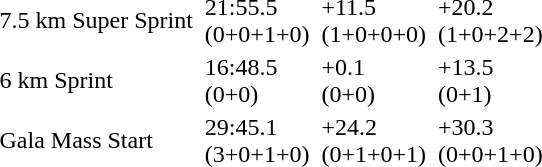<table>
<tr>
<td>7.5 km Super Sprint<br><em></em></td>
<td></td>
<td>21:55.5<br>(0+0+1+0)</td>
<td></td>
<td>+11.5<br>(1+0+0+0)</td>
<td></td>
<td>+20.2<br>(1+0+2+2)</td>
</tr>
<tr>
<td>6 km Sprint<br><em></em></td>
<td></td>
<td>16:48.5<br>(0+0)</td>
<td></td>
<td>+0.1<br>(0+0)</td>
<td></td>
<td>+13.5<br>(0+1)</td>
</tr>
<tr>
<td>Gala Mass Start<br><em></em></td>
<td></td>
<td>29:45.1<br>(3+0+1+0)</td>
<td></td>
<td>+24.2<br>(0+1+0+1)</td>
<td></td>
<td>+30.3<br>(0+0+1+0)</td>
</tr>
</table>
